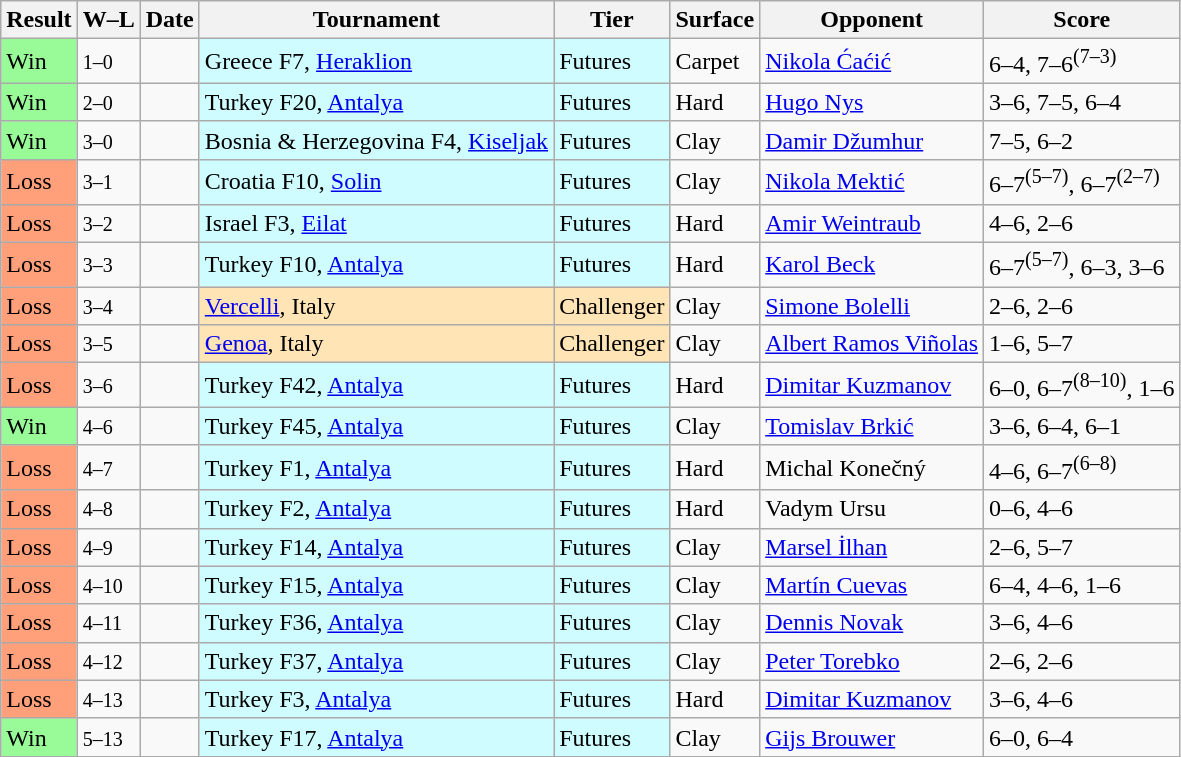<table class="sortable wikitable">
<tr>
<th>Result</th>
<th class=unsortable>W–L</th>
<th>Date</th>
<th>Tournament</th>
<th>Tier</th>
<th>Surface</th>
<th>Opponent</th>
<th class=unsortable>Score</th>
</tr>
<tr>
<td bgcolor=98FB98>Win</td>
<td><small>1–0</small></td>
<td></td>
<td style=background:#cffcff>Greece F7, <a href='#'>Heraklion</a></td>
<td style=background:#cffcff>Futures</td>
<td>Carpet</td>
<td> <a href='#'>Nikola Ćaćić</a></td>
<td>6–4, 7–6<sup>(7–3)</sup></td>
</tr>
<tr>
<td bgcolor=98FB98>Win</td>
<td><small>2–0</small></td>
<td></td>
<td style=background:#cffcff>Turkey F20, <a href='#'>Antalya</a></td>
<td style=background:#cffcff>Futures</td>
<td>Hard</td>
<td> <a href='#'>Hugo Nys</a></td>
<td>3–6, 7–5, 6–4</td>
</tr>
<tr>
<td bgcolor=98FB98>Win</td>
<td><small>3–0</small></td>
<td></td>
<td style=background:#cffcff>Bosnia & Herzegovina F4, <a href='#'>Kiseljak</a></td>
<td style=background:#cffcff>Futures</td>
<td>Clay</td>
<td> <a href='#'>Damir Džumhur</a></td>
<td>7–5, 6–2</td>
</tr>
<tr>
<td bgcolor=FFA07A>Loss</td>
<td><small>3–1</small></td>
<td></td>
<td style=background:#cffcff>Croatia F10, <a href='#'>Solin</a></td>
<td style=background:#cffcff>Futures</td>
<td>Clay</td>
<td> <a href='#'>Nikola Mektić</a></td>
<td>6–7<sup>(5–7)</sup>, 6–7<sup>(2–7)</sup></td>
</tr>
<tr>
<td bgcolor=FFA07A>Loss</td>
<td><small>3–2</small></td>
<td></td>
<td style=background:#cffcff>Israel F3, <a href='#'>Eilat</a></td>
<td style=background:#cffcff>Futures</td>
<td>Hard</td>
<td> <a href='#'>Amir Weintraub</a></td>
<td>4–6, 2–6</td>
</tr>
<tr>
<td bgcolor=FFA07A>Loss</td>
<td><small>3–3</small></td>
<td></td>
<td style=background:#cffcff>Turkey F10, <a href='#'>Antalya</a></td>
<td style=background:#cffcff>Futures</td>
<td>Hard</td>
<td> <a href='#'>Karol Beck</a></td>
<td>6–7<sup>(5–7)</sup>, 6–3, 3–6</td>
</tr>
<tr>
<td bgcolor=FFA07A>Loss</td>
<td><small>3–4</small></td>
<td></td>
<td style="background:moccasin;"><a href='#'>Vercelli</a>, Italy</td>
<td style="background:moccasin;">Challenger</td>
<td>Clay</td>
<td> <a href='#'>Simone Bolelli</a></td>
<td>2–6, 2–6</td>
</tr>
<tr>
<td bgcolor=FFA07A>Loss</td>
<td><small>3–5</small></td>
<td></td>
<td style="background:moccasin;"><a href='#'>Genoa</a>, Italy</td>
<td style="background:moccasin;">Challenger</td>
<td>Clay</td>
<td> <a href='#'>Albert Ramos Viñolas</a></td>
<td>1–6, 5–7</td>
</tr>
<tr>
<td bgcolor=FFA07A>Loss</td>
<td><small>3–6</small></td>
<td></td>
<td style=background:#cffcff>Turkey F42, <a href='#'>Antalya</a></td>
<td style=background:#cffcff>Futures</td>
<td>Hard</td>
<td> <a href='#'>Dimitar Kuzmanov</a></td>
<td>6–0, 6–7<sup>(8–10)</sup>, 1–6</td>
</tr>
<tr>
<td bgcolor=98FB98>Win</td>
<td><small>4–6</small></td>
<td></td>
<td style=background:#cffcff>Turkey F45, <a href='#'>Antalya</a></td>
<td style=background:#cffcff>Futures</td>
<td>Clay</td>
<td> <a href='#'>Tomislav Brkić</a></td>
<td>3–6, 6–4, 6–1</td>
</tr>
<tr>
<td bgcolor=FFA07A>Loss</td>
<td><small>4–7</small></td>
<td></td>
<td style=background:#cffcff>Turkey F1, <a href='#'>Antalya</a></td>
<td style=background:#cffcff>Futures</td>
<td>Hard</td>
<td> Michal Konečný</td>
<td>4–6, 6–7<sup>(6–8)</sup></td>
</tr>
<tr>
<td bgcolor=FFA07A>Loss</td>
<td><small>4–8</small></td>
<td></td>
<td style=background:#cffcff>Turkey F2, <a href='#'>Antalya</a></td>
<td style=background:#cffcff>Futures</td>
<td>Hard</td>
<td> Vadym Ursu</td>
<td>0–6, 4–6</td>
</tr>
<tr>
<td bgcolor=FFA07A>Loss</td>
<td><small>4–9</small></td>
<td></td>
<td style=background:#cffcff>Turkey F14, <a href='#'>Antalya</a></td>
<td style=background:#cffcff>Futures</td>
<td>Clay</td>
<td> <a href='#'>Marsel İlhan</a></td>
<td>2–6, 5–7</td>
</tr>
<tr>
<td bgcolor=FFA07A>Loss</td>
<td><small>4–10</small></td>
<td></td>
<td style=background:#cffcff>Turkey F15, <a href='#'>Antalya</a></td>
<td style=background:#cffcff>Futures</td>
<td>Clay</td>
<td> <a href='#'>Martín Cuevas</a></td>
<td>6–4, 4–6, 1–6</td>
</tr>
<tr>
<td bgcolor=FFA07A>Loss</td>
<td><small>4–11</small></td>
<td></td>
<td style=background:#cffcff>Turkey F36, <a href='#'>Antalya</a></td>
<td style=background:#cffcff>Futures</td>
<td>Clay</td>
<td> <a href='#'>Dennis Novak</a></td>
<td>3–6, 4–6</td>
</tr>
<tr>
<td bgcolor=FFA07A>Loss</td>
<td><small>4–12</small></td>
<td></td>
<td style=background:#cffcff>Turkey F37, <a href='#'>Antalya</a></td>
<td style=background:#cffcff>Futures</td>
<td>Clay</td>
<td> <a href='#'>Peter Torebko</a></td>
<td>2–6, 2–6</td>
</tr>
<tr>
<td bgcolor=FFA07A>Loss</td>
<td><small>4–13</small></td>
<td></td>
<td style=background:#cffcff>Turkey F3, <a href='#'>Antalya</a></td>
<td style=background:#cffcff>Futures</td>
<td>Hard</td>
<td> <a href='#'>Dimitar Kuzmanov</a></td>
<td>3–6, 4–6</td>
</tr>
<tr>
<td bgcolor=98FB98>Win</td>
<td><small>5–13</small></td>
<td></td>
<td style=background:#cffcff>Turkey F17, <a href='#'>Antalya</a></td>
<td style=background:#cffcff>Futures</td>
<td>Clay</td>
<td> <a href='#'>Gijs Brouwer</a></td>
<td>6–0, 6–4</td>
</tr>
</table>
